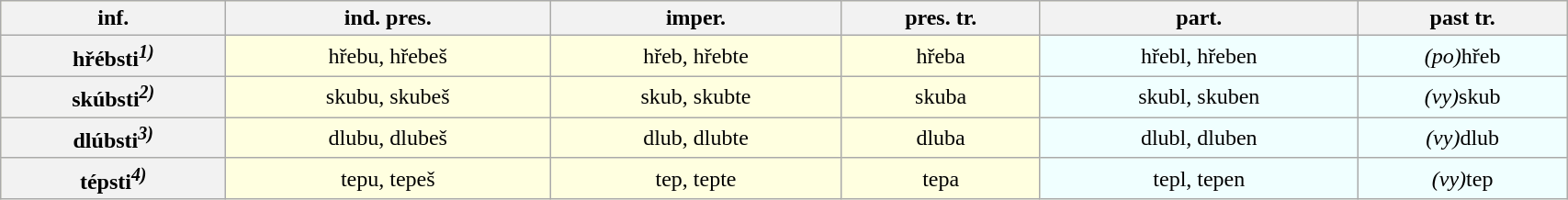<table class="wikitable" border="1" width=90% style="text-align:center; background:lightyellow">
<tr>
<th>inf.</th>
<th>ind. pres.</th>
<th>imper.</th>
<th>pres. tr.</th>
<th>part.</th>
<th>past tr.</th>
</tr>
<tr>
<th>hřébsti<sup><em>1)</em></sup></th>
<td>hřebu, hřebeš</td>
<td>hřeb, hřebte</td>
<td>hřeba</td>
<td style="background:azure">hřebl, hřeben</td>
<td style="background:azure"><em>(po)</em>hřeb</td>
</tr>
<tr>
<th>skúbsti<sup><em>2)</em></sup></th>
<td>skubu, skubeš</td>
<td>skub, skubte</td>
<td>skuba</td>
<td style="background:azure">skubl, skuben</td>
<td style="background:azure"><em>(vy)</em>skub</td>
</tr>
<tr>
<th>dlúbsti<sup><em>3)</em></sup></th>
<td>dlubu, dlubeš</td>
<td>dlub, dlubte</td>
<td>dluba</td>
<td style="background:azure">dlubl, dluben</td>
<td style="background:azure"><em>(vy)</em>dlub</td>
</tr>
<tr>
<th>tépsti<sup><em>4)</em></sup></th>
<td>tepu, tepeš</td>
<td>tep, tepte</td>
<td>tepa</td>
<td style="background:azure">tepl, tepen</td>
<td style="background:azure"><em>(vy)</em>tep</td>
</tr>
</table>
